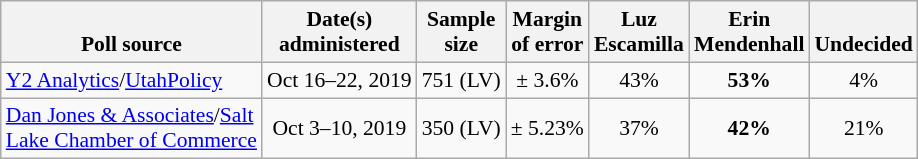<table class="wikitable" style="font-size:90%;text-align:center;">
<tr valign=bottom>
<th>Poll source</th>
<th>Date(s)<br>administered</th>
<th>Sample<br>size</th>
<th>Margin<br>of error</th>
<th style="width:40px;">Luz<br>Escamilla</th>
<th style="width:40px;">Erin<br>Mendenhall</th>
<th>Undecided</th>
</tr>
<tr>
<td style="text-align:left;"><a href='#'>Y2 Analytics</a>/<a href='#'>UtahPolicy</a></td>
<td>Oct 16–22, 2019</td>
<td>751 (LV)</td>
<td>± 3.6%</td>
<td>43%</td>
<td><strong>53%</strong></td>
<td>4%</td>
</tr>
<tr>
<td style="text-align:left;"><a href='#'>Dan Jones & Associates</a>/<a href='#'>Salt<br>Lake Chamber of Commerce</a></td>
<td>Oct 3–10, 2019</td>
<td>350 (LV)</td>
<td>± 5.23%</td>
<td>37%</td>
<td><strong>42%</strong></td>
<td>21%</td>
</tr>
</table>
